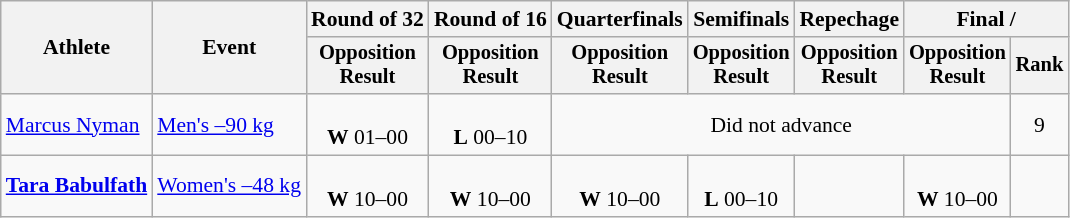<table class="wikitable" style="font-size:90%">
<tr>
<th rowspan="2">Athlete</th>
<th rowspan="2">Event</th>
<th>Round of 32</th>
<th>Round of 16</th>
<th>Quarterfinals</th>
<th>Semifinals</th>
<th>Repechage</th>
<th colspan=2>Final / </th>
</tr>
<tr style="font-size:95%">
<th>Opposition<br>Result</th>
<th>Opposition<br>Result</th>
<th>Opposition<br>Result</th>
<th>Opposition<br>Result</th>
<th>Opposition<br>Result</th>
<th>Opposition<br>Result</th>
<th>Rank</th>
</tr>
<tr align=center>
<td align=left><a href='#'>Marcus Nyman</a></td>
<td align=left><a href='#'>Men's –90 kg</a></td>
<td><br><strong>W</strong> 01–00</td>
<td><br><strong>L</strong> 00–10</td>
<td colspan=4>Did not advance</td>
<td>9</td>
</tr>
<tr align=center>
<td align=left><strong><a href='#'>Tara Babulfath</a></strong></td>
<td align=left><a href='#'>Women's –48 kg</a></td>
<td><br><strong>W</strong> 10–00</td>
<td><br><strong>W</strong> 10–00</td>
<td><br><strong>W</strong> 10–00</td>
<td><br><strong>L</strong> 00–10</td>
<td></td>
<td><br><strong>W</strong> 10–00</td>
<td></td>
</tr>
</table>
